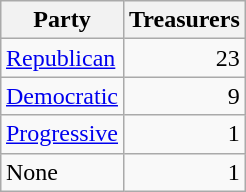<table class=wikitable style="float:right; margin:0 0 0.5em 1em;">
<tr>
<th>Party</th>
<th>Treasurers</th>
</tr>
<tr>
<td><a href='#'>Republican</a></td>
<td align=right>23</td>
</tr>
<tr>
<td><a href='#'>Democratic</a></td>
<td align=right>9</td>
</tr>
<tr>
<td><a href='#'>Progressive</a></td>
<td align=right>1</td>
</tr>
<tr>
<td>None</td>
<td align=right>1</td>
</tr>
</table>
